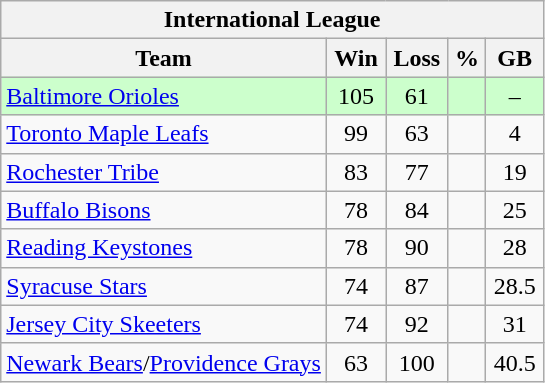<table class="wikitable">
<tr>
<th colspan="5">International League</th>
</tr>
<tr>
<th width="60%">Team</th>
<th>Win</th>
<th>Loss</th>
<th>%</th>
<th>GB</th>
</tr>
<tr align=center bgcolor=ccffcc>
<td align=left><a href='#'>Baltimore Orioles</a></td>
<td>105</td>
<td>61</td>
<td></td>
<td>–</td>
</tr>
<tr align=center>
<td align=left><a href='#'>Toronto Maple Leafs</a></td>
<td>99</td>
<td>63</td>
<td></td>
<td>4</td>
</tr>
<tr align=center>
<td align=left><a href='#'>Rochester Tribe</a></td>
<td>83</td>
<td>77</td>
<td></td>
<td>19</td>
</tr>
<tr align=center>
<td align=left><a href='#'>Buffalo Bisons</a></td>
<td>78</td>
<td>84</td>
<td></td>
<td>25</td>
</tr>
<tr align=center>
<td align=left><a href='#'>Reading Keystones</a></td>
<td>78</td>
<td>90</td>
<td></td>
<td>28</td>
</tr>
<tr align=center>
<td align=left><a href='#'>Syracuse Stars</a></td>
<td>74</td>
<td>87</td>
<td></td>
<td>28.5</td>
</tr>
<tr align=center>
<td align=left><a href='#'>Jersey City Skeeters</a></td>
<td>74</td>
<td>92</td>
<td></td>
<td>31</td>
</tr>
<tr align=center>
<td align=left><a href='#'>Newark Bears</a>/<a href='#'>Providence Grays</a></td>
<td>63</td>
<td>100</td>
<td></td>
<td>40.5</td>
</tr>
</table>
